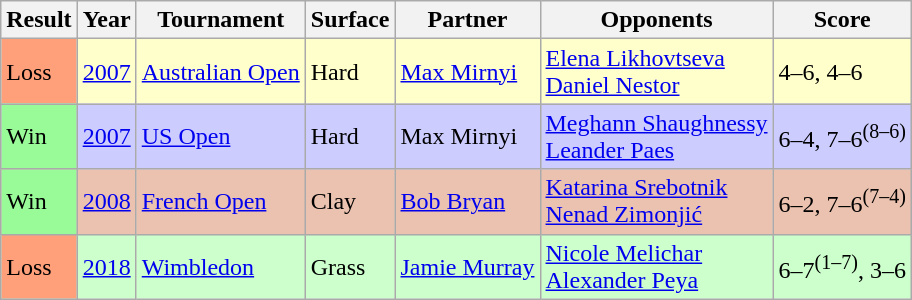<table class="sortable wikitable">
<tr>
<th>Result</th>
<th>Year</th>
<th>Tournament</th>
<th>Surface</th>
<th>Partner</th>
<th>Opponents</th>
<th class=unsortable>Score</th>
</tr>
<tr bgcolor=FFFFCC>
<td style=background:#ffa07a>Loss</td>
<td><a href='#'>2007</a></td>
<td><a href='#'>Australian Open</a></td>
<td>Hard</td>
<td> <a href='#'>Max Mirnyi</a></td>
<td> <a href='#'>Elena Likhovtseva</a><br> <a href='#'>Daniel Nestor</a></td>
<td>4–6, 4–6</td>
</tr>
<tr bgcolor=CCCCFF>
<td style=background:#98fb98>Win</td>
<td><a href='#'>2007</a></td>
<td><a href='#'>US Open</a></td>
<td>Hard</td>
<td> Max Mirnyi</td>
<td> <a href='#'>Meghann Shaughnessy</a><br> <a href='#'>Leander Paes</a></td>
<td>6–4, 7–6<sup>(8–6)</sup></td>
</tr>
<tr bgcolor=EBC2AF>
<td style=background:#98fb98>Win</td>
<td><a href='#'>2008</a></td>
<td><a href='#'>French Open</a></td>
<td>Clay</td>
<td> <a href='#'>Bob Bryan</a></td>
<td> <a href='#'>Katarina Srebotnik</a><br> <a href='#'>Nenad Zimonjić</a></td>
<td>6–2, 7–6<sup>(7–4)</sup></td>
</tr>
<tr style=background:#ccffcc>
<td style=background:#ffa07a>Loss</td>
<td><a href='#'>2018</a></td>
<td><a href='#'>Wimbledon</a></td>
<td>Grass</td>
<td> <a href='#'>Jamie Murray</a></td>
<td> <a href='#'>Nicole Melichar</a><br> <a href='#'>Alexander Peya</a></td>
<td>6–7<sup>(1–7)</sup>, 3–6</td>
</tr>
</table>
